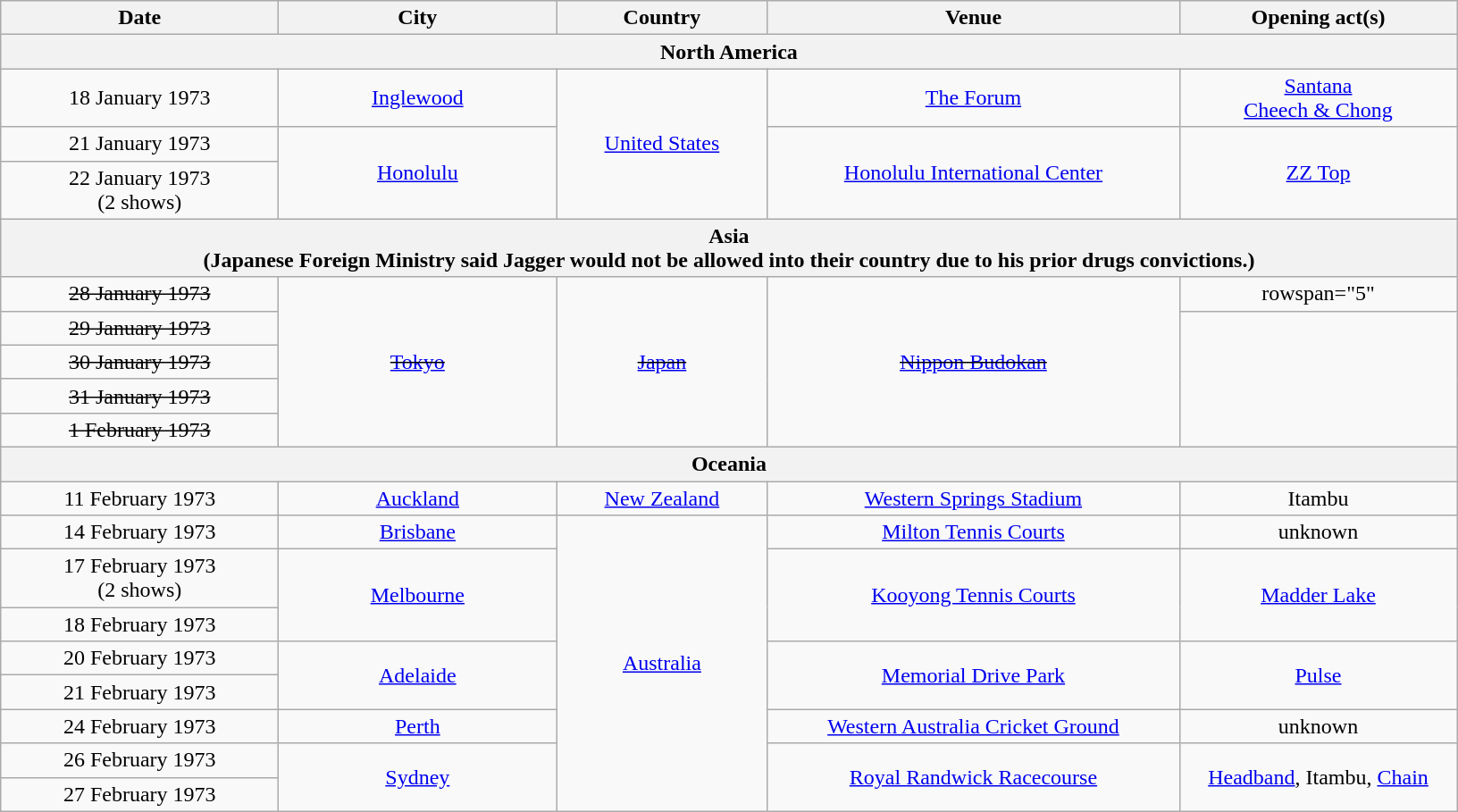<table class="wikitable" style="text-align:center;">
<tr>
<th width="200">Date</th>
<th width="200">City</th>
<th width="150">Country</th>
<th width="300">Venue</th>
<th width="200">Opening act(s)</th>
</tr>
<tr>
<th colspan="5">North America</th>
</tr>
<tr>
<td>18 January 1973</td>
<td><a href='#'>Inglewood</a></td>
<td rowspan="3"><a href='#'>United States</a></td>
<td><a href='#'>The Forum</a></td>
<td><a href='#'>Santana</a><br><a href='#'>Cheech & Chong</a></td>
</tr>
<tr>
<td>21 January 1973</td>
<td rowspan="2"><a href='#'>Honolulu</a></td>
<td rowspan="2"><a href='#'>Honolulu International Center</a></td>
<td rowspan="2"><a href='#'>ZZ Top</a></td>
</tr>
<tr>
<td>22 January 1973<br>(2 shows)</td>
</tr>
<tr>
<th colspan="5">Asia<br>(Japanese Foreign Ministry said Jagger would not be allowed into their country due to his prior drugs convictions.)</th>
</tr>
<tr>
<td><s>28 January 1973</s></td>
<td rowspan="5"><s><a href='#'>Tokyo</a></s></td>
<td rowspan="5"><s><a href='#'>Japan</a></s></td>
<td rowspan="5"><s><a href='#'>Nippon Budokan</a></s></td>
<td>rowspan="5" </td>
</tr>
<tr>
<td><s>29 January 1973</s></td>
</tr>
<tr>
<td><s>30 January 1973</s></td>
</tr>
<tr>
<td><s>31 January 1973</s></td>
</tr>
<tr>
<td><s>1 February 1973</s></td>
</tr>
<tr>
<th colspan="5">Oceania</th>
</tr>
<tr>
<td>11 February 1973</td>
<td><a href='#'>Auckland</a></td>
<td><a href='#'>New Zealand</a></td>
<td><a href='#'>Western Springs Stadium</a></td>
<td>Itambu</td>
</tr>
<tr>
<td>14 February 1973</td>
<td><a href='#'>Brisbane</a></td>
<td rowspan="8"><a href='#'>Australia</a></td>
<td><a href='#'>Milton Tennis Courts</a></td>
<td>unknown</td>
</tr>
<tr>
<td>17 February 1973<br>(2 shows)</td>
<td rowspan="2"><a href='#'>Melbourne</a></td>
<td rowspan="2"><a href='#'>Kooyong Tennis Courts</a></td>
<td rowspan="2"><a href='#'>Madder Lake</a></td>
</tr>
<tr>
<td>18 February 1973</td>
</tr>
<tr>
<td>20 February 1973</td>
<td rowspan="2"><a href='#'>Adelaide</a></td>
<td rowspan="2"><a href='#'>Memorial Drive Park</a></td>
<td rowspan="2"><a href='#'>Pulse</a></td>
</tr>
<tr>
<td>21 February 1973</td>
</tr>
<tr>
<td>24 February 1973</td>
<td><a href='#'>Perth</a></td>
<td><a href='#'>Western Australia Cricket Ground</a></td>
<td>unknown</td>
</tr>
<tr>
<td>26 February 1973</td>
<td rowspan="2"><a href='#'>Sydney</a></td>
<td rowspan="2"><a href='#'>Royal Randwick Racecourse</a></td>
<td rowspan="2"><a href='#'>Headband</a>, Itambu, <a href='#'>Chain</a></td>
</tr>
<tr>
<td>27 February 1973</td>
</tr>
</table>
